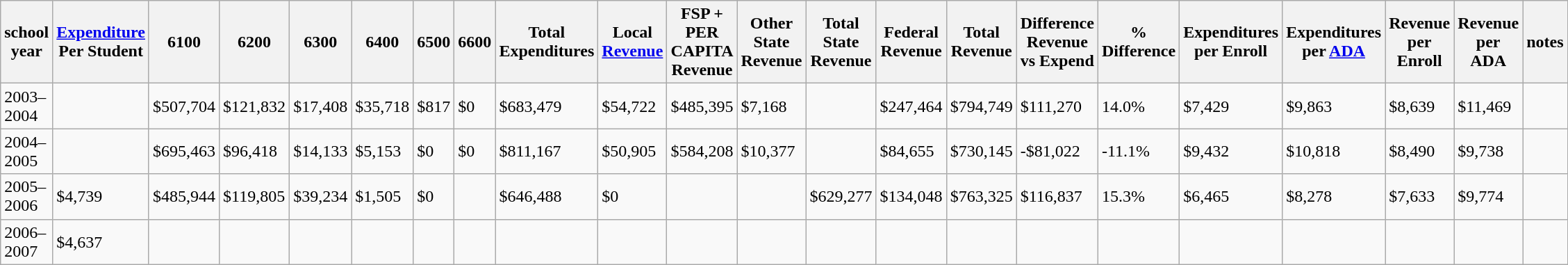<table class="wikitable">
<tr>
<th>school year</th>
<th><a href='#'>Expenditure</a> Per Student</th>
<th>6100</th>
<th>6200</th>
<th>6300</th>
<th>6400</th>
<th>6500</th>
<th>6600</th>
<th>Total Expenditures</th>
<th>Local <a href='#'>Revenue</a></th>
<th>FSP + PER CAPITA Revenue</th>
<th>Other State Revenue</th>
<th>Total State Revenue</th>
<th>Federal Revenue</th>
<th>Total Revenue</th>
<th>Difference Revenue vs Expend</th>
<th>% Difference</th>
<th>Expenditures per Enroll</th>
<th>Expenditures per <a href='#'>ADA</a></th>
<th>Revenue per Enroll</th>
<th>Revenue per ADA</th>
<th>notes</th>
</tr>
<tr>
<td>2003–2004</td>
<td></td>
<td>$507,704</td>
<td>$121,832</td>
<td>$17,408</td>
<td>$35,718</td>
<td>$817</td>
<td>$0</td>
<td>$683,479</td>
<td>$54,722</td>
<td>$485,395</td>
<td>$7,168</td>
<td></td>
<td>$247,464</td>
<td>$794,749</td>
<td>$111,270</td>
<td>14.0%</td>
<td>$7,429</td>
<td>$9,863</td>
<td>$8,639</td>
<td>$11,469</td>
<td></td>
</tr>
<tr>
<td>2004–2005</td>
<td></td>
<td>$695,463</td>
<td>$96,418</td>
<td>$14,133</td>
<td>$5,153</td>
<td>$0</td>
<td>$0</td>
<td>$811,167</td>
<td>$50,905</td>
<td>$584,208</td>
<td>$10,377</td>
<td></td>
<td>$84,655</td>
<td>$730,145</td>
<td>-$81,022</td>
<td>-11.1%</td>
<td>$9,432</td>
<td>$10,818</td>
<td>$8,490</td>
<td>$9,738</td>
<td></td>
</tr>
<tr>
<td>2005–2006</td>
<td>$4,739</td>
<td>$485,944</td>
<td>$119,805</td>
<td>$39,234</td>
<td>$1,505</td>
<td>$0</td>
<td></td>
<td>$646,488</td>
<td>$0</td>
<td></td>
<td></td>
<td>$629,277</td>
<td>$134,048</td>
<td>$763,325</td>
<td>$116,837</td>
<td>15.3%</td>
<td>$6,465</td>
<td>$8,278</td>
<td>$7,633</td>
<td>$9,774</td>
<td></td>
</tr>
<tr>
<td>2006–2007</td>
<td>$4,637</td>
<td></td>
<td></td>
<td></td>
<td></td>
<td></td>
<td></td>
<td></td>
<td></td>
<td></td>
<td></td>
<td></td>
<td></td>
<td></td>
<td></td>
<td></td>
<td></td>
<td></td>
<td></td>
<td></td>
<td></td>
</tr>
</table>
